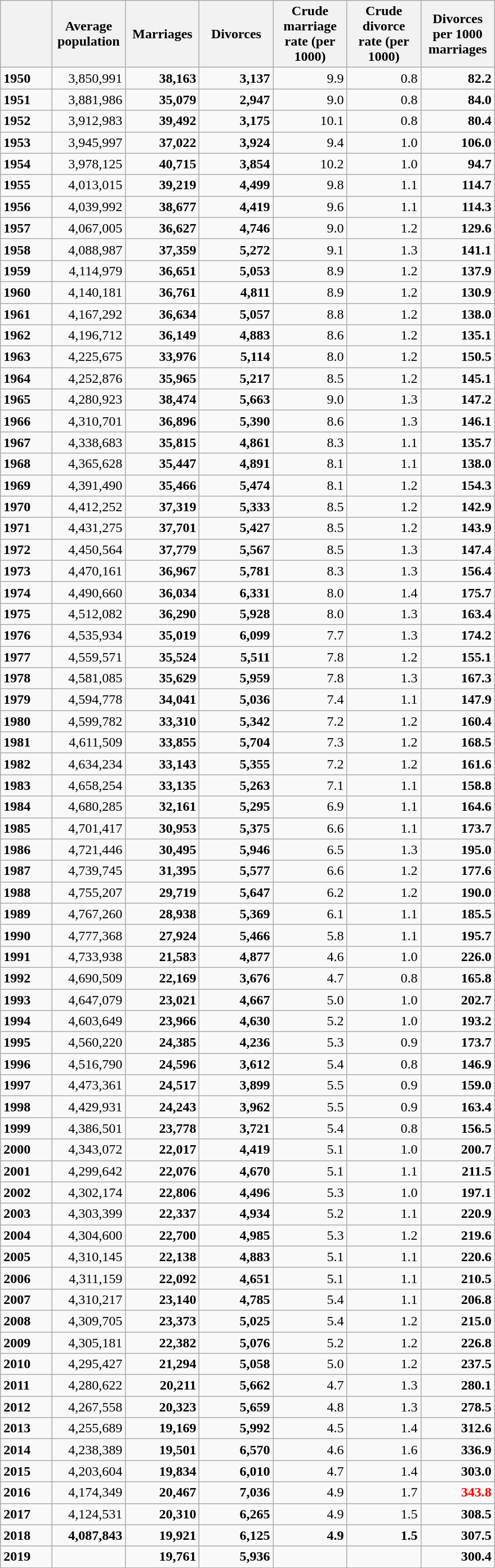<table class="wikitable collapsible collapsed">
<tr>
<th style="width:40pt;"></th>
<th style="width:60pt;">Average population</th>
<th style="width:60pt;">Marriages</th>
<th style="width:60pt;">Divorces</th>
<th style="width:60pt;">Crude marriage rate (per 1000)</th>
<th style="width:60pt;">Crude divorce rate (per 1000)</th>
<th style="width:60pt;">Divorces per 1000 marriages</th>
</tr>
<tr>
<td><strong>1950</strong></td>
<td style="text-align:right;">3,850,991</td>
<td style="text-align:right;"><strong>38,163</strong></td>
<td style="text-align:right;"><strong>3,137</strong></td>
<td style="text-align:right;">9.9</td>
<td style="text-align:right;">0.8</td>
<td style="text-align:right;"><strong>82.2</strong></td>
</tr>
<tr>
<td><strong>1951</strong></td>
<td style="text-align:right;">3,881,986</td>
<td style="text-align:right;"><strong>35,079</strong></td>
<td style="text-align:right;"><strong>2,947</strong></td>
<td style="text-align:right;">9.0</td>
<td style="text-align:right;">0.8</td>
<td style="text-align:right;"><strong>84.0</strong></td>
</tr>
<tr>
<td><strong>1952</strong></td>
<td style="text-align:right;">3,912,983</td>
<td style="text-align:right;"><strong>39,492</strong></td>
<td style="text-align:right;"><strong>3,175</strong></td>
<td style="text-align:right;">10.1</td>
<td style="text-align:right;">0.8</td>
<td style="text-align:right;"><strong>80.4</strong></td>
</tr>
<tr>
<td><strong>1953</strong></td>
<td style="text-align:right;">3,945,997</td>
<td style="text-align:right;"><strong>37,022</strong></td>
<td style="text-align:right;"><strong>3,924</strong></td>
<td style="text-align:right;">9.4</td>
<td style="text-align:right;">1.0</td>
<td style="text-align:right;"><strong>106.0</strong></td>
</tr>
<tr>
<td><strong>1954</strong></td>
<td style="text-align:right;">3,978,125</td>
<td style="text-align:right;"><strong>40,715</strong></td>
<td style="text-align:right;"><strong>3,854</strong></td>
<td style="text-align:right;">10.2</td>
<td style="text-align:right;">1.0</td>
<td style="text-align:right;"><strong>94.7</strong></td>
</tr>
<tr>
<td><strong>1955</strong></td>
<td style="text-align:right;">4,013,015</td>
<td style="text-align:right;"><strong>39,219</strong></td>
<td style="text-align:right;"><strong>4,499</strong></td>
<td style="text-align:right;">9.8</td>
<td style="text-align:right;">1.1</td>
<td style="text-align:right;"><strong>114.7</strong></td>
</tr>
<tr>
<td><strong>1956</strong></td>
<td style="text-align:right;">4,039,992</td>
<td style="text-align:right;"><strong>38,677</strong></td>
<td style="text-align:right;"><strong>4,419</strong></td>
<td style="text-align:right;">9.6</td>
<td style="text-align:right;">1.1</td>
<td style="text-align:right;"><strong>114.3</strong></td>
</tr>
<tr>
<td><strong>1957</strong></td>
<td style="text-align:right;">4,067,005</td>
<td style="text-align:right;"><strong>36,627</strong></td>
<td style="text-align:right;"><strong>4,746</strong></td>
<td style="text-align:right;">9.0</td>
<td style="text-align:right;">1.2</td>
<td style="text-align:right;"><strong>129.6</strong></td>
</tr>
<tr>
<td><strong>1958</strong></td>
<td style="text-align:right;">4,088,987</td>
<td style="text-align:right;"><strong>37,359</strong></td>
<td style="text-align:right;"><strong>5,272</strong></td>
<td style="text-align:right;">9.1</td>
<td style="text-align:right;">1.3</td>
<td style="text-align:right;"><strong>141.1</strong></td>
</tr>
<tr>
<td><strong>1959</strong></td>
<td style="text-align:right;">4,114,979</td>
<td style="text-align:right;"><strong>36,651</strong></td>
<td style="text-align:right;"><strong>5,053</strong></td>
<td style="text-align:right;">8.9</td>
<td style="text-align:right;">1.2</td>
<td style="text-align:right;"><strong>137.9</strong></td>
</tr>
<tr>
<td><strong>1960</strong></td>
<td style="text-align:right;">4,140,181</td>
<td style="text-align:right;"><strong>36,761</strong></td>
<td style="text-align:right;"><strong>4,811</strong></td>
<td style="text-align:right;">8.9</td>
<td style="text-align:right;">1.2</td>
<td style="text-align:right;"><strong>130.9</strong></td>
</tr>
<tr>
<td><strong>1961</strong></td>
<td style="text-align:right;">4,167,292</td>
<td style="text-align:right;"><strong>36,634</strong></td>
<td style="text-align:right;"><strong>5,057</strong></td>
<td style="text-align:right;">8.8</td>
<td style="text-align:right;">1.2</td>
<td style="text-align:right;"><strong>138.0</strong></td>
</tr>
<tr>
<td><strong>1962</strong></td>
<td style="text-align:right;">4,196,712</td>
<td style="text-align:right;"><strong>36,149</strong></td>
<td style="text-align:right;"><strong>4,883</strong></td>
<td style="text-align:right;">8.6</td>
<td style="text-align:right;">1.2</td>
<td style="text-align:right;"><strong>135.1</strong></td>
</tr>
<tr>
<td><strong>1963</strong></td>
<td style="text-align:right;">4,225,675</td>
<td style="text-align:right;"><strong>33,976</strong></td>
<td style="text-align:right;"><strong>5,114</strong></td>
<td style="text-align:right;">8.0</td>
<td style="text-align:right;">1.2</td>
<td style="text-align:right;"><strong>150.5</strong></td>
</tr>
<tr>
<td><strong>1964</strong></td>
<td style="text-align:right;">4,252,876</td>
<td style="text-align:right;"><strong>35,965</strong></td>
<td style="text-align:right;"><strong>5,217</strong></td>
<td style="text-align:right;">8.5</td>
<td style="text-align:right;">1.2</td>
<td style="text-align:right;"><strong>145.1</strong></td>
</tr>
<tr>
<td><strong>1965</strong></td>
<td style="text-align:right;">4,280,923</td>
<td style="text-align:right;"><strong>38,474</strong></td>
<td style="text-align:right;"><strong>5,663</strong></td>
<td style="text-align:right;">9.0</td>
<td style="text-align:right;">1.3</td>
<td style="text-align:right;"><strong>147.2</strong></td>
</tr>
<tr>
<td><strong>1966</strong></td>
<td style="text-align:right;">4,310,701</td>
<td style="text-align:right;"><strong>36,896</strong></td>
<td style="text-align:right;"><strong>5,390</strong></td>
<td style="text-align:right;">8.6</td>
<td style="text-align:right;">1.3</td>
<td style="text-align:right;"><strong>146.1</strong></td>
</tr>
<tr>
<td><strong>1967</strong></td>
<td style="text-align:right;">4,338,683</td>
<td style="text-align:right;"><strong>35,815</strong></td>
<td style="text-align:right;"><strong>4,861</strong></td>
<td style="text-align:right;">8.3</td>
<td style="text-align:right;">1.1</td>
<td style="text-align:right;"><strong>135.7</strong></td>
</tr>
<tr>
<td><strong>1968</strong></td>
<td style="text-align:right;">4,365,628</td>
<td style="text-align:right;"><strong>35,447</strong></td>
<td style="text-align:right;"><strong>4,891</strong></td>
<td style="text-align:right;">8.1</td>
<td style="text-align:right;">1.1</td>
<td style="text-align:right;"><strong>138.0</strong></td>
</tr>
<tr>
<td><strong>1969</strong></td>
<td style="text-align:right;">4,391,490</td>
<td style="text-align:right;"><strong>35,466</strong></td>
<td style="text-align:right;"><strong>5,474</strong></td>
<td style="text-align:right;">8.1</td>
<td style="text-align:right;">1.2</td>
<td style="text-align:right;"><strong>154.3</strong></td>
</tr>
<tr>
<td><strong>1970</strong></td>
<td style="text-align:right;">4,412,252</td>
<td style="text-align:right;"><strong>37,319</strong></td>
<td style="text-align:right;"><strong>5,333</strong></td>
<td style="text-align:right;">8.5</td>
<td style="text-align:right;">1.2</td>
<td style="text-align:right;"><strong>142.9</strong></td>
</tr>
<tr>
<td><strong>1971</strong></td>
<td style="text-align:right;">4,431,275</td>
<td style="text-align:right;"><strong>37,701</strong></td>
<td style="text-align:right;"><strong>5,427</strong></td>
<td style="text-align:right;">8.5</td>
<td style="text-align:right;">1.2</td>
<td style="text-align:right;"><strong>143.9</strong></td>
</tr>
<tr>
<td><strong>1972</strong></td>
<td style="text-align:right;">4,450,564</td>
<td style="text-align:right;"><strong>37,779</strong></td>
<td style="text-align:right;"><strong>5,567</strong></td>
<td style="text-align:right;">8.5</td>
<td style="text-align:right;">1.3</td>
<td style="text-align:right;"><strong>147.4</strong></td>
</tr>
<tr>
<td><strong>1973</strong></td>
<td style="text-align:right;">4,470,161</td>
<td style="text-align:right;"><strong>36,967</strong></td>
<td style="text-align:right;"><strong>5,781</strong></td>
<td style="text-align:right;">8.3</td>
<td style="text-align:right;">1.3</td>
<td style="text-align:right;"><strong>156.4</strong></td>
</tr>
<tr>
<td><strong>1974</strong></td>
<td style="text-align:right;">4,490,660</td>
<td style="text-align:right;"><strong>36,034</strong></td>
<td style="text-align:right;"><strong>6,331</strong></td>
<td style="text-align:right;">8.0</td>
<td style="text-align:right;">1.4</td>
<td style="text-align:right;"><strong>175.7</strong></td>
</tr>
<tr>
<td><strong>1975</strong></td>
<td style="text-align:right;">4,512,082</td>
<td style="text-align:right;"><strong>36,290</strong></td>
<td style="text-align:right;"><strong>5,928</strong></td>
<td style="text-align:right;">8.0</td>
<td style="text-align:right;">1.3</td>
<td style="text-align:right;"><strong>163.4</strong></td>
</tr>
<tr>
<td><strong>1976</strong></td>
<td style="text-align:right;">4,535,934</td>
<td style="text-align:right;"><strong>35,019</strong></td>
<td style="text-align:right;"><strong>6,099</strong></td>
<td style="text-align:right;">7.7</td>
<td style="text-align:right;">1.3</td>
<td style="text-align:right;"><strong>174.2</strong></td>
</tr>
<tr>
<td><strong>1977</strong></td>
<td style="text-align:right;">4,559,571</td>
<td style="text-align:right;"><strong>35,524</strong></td>
<td style="text-align:right;"><strong>5,511</strong></td>
<td style="text-align:right;">7.8</td>
<td style="text-align:right;">1.2</td>
<td style="text-align:right;"><strong>155.1</strong></td>
</tr>
<tr>
<td><strong>1978</strong></td>
<td style="text-align:right;">4,581,085</td>
<td style="text-align:right;"><strong>35,629</strong></td>
<td style="text-align:right;"><strong>5,959</strong></td>
<td style="text-align:right;">7.8</td>
<td style="text-align:right;">1.3</td>
<td style="text-align:right;"><strong>167.3</strong></td>
</tr>
<tr>
<td><strong>1979</strong></td>
<td style="text-align:right;">4,594,778</td>
<td style="text-align:right;"><strong>34,041</strong></td>
<td style="text-align:right;"><strong>5,036</strong></td>
<td style="text-align:right;">7.4</td>
<td style="text-align:right;">1.1</td>
<td style="text-align:right;"><strong>147.9</strong></td>
</tr>
<tr>
<td><strong>1980</strong></td>
<td style="text-align:right;">4,599,782</td>
<td style="text-align:right;"><strong>33,310</strong></td>
<td style="text-align:right;"><strong>5,342</strong></td>
<td style="text-align:right;">7.2</td>
<td style="text-align:right;">1.2</td>
<td style="text-align:right;"><strong>160.4</strong></td>
</tr>
<tr>
<td><strong>1981</strong></td>
<td style="text-align:right;">4,611,509</td>
<td style="text-align:right;"><strong>33,855</strong></td>
<td style="text-align:right;"><strong>5,704</strong></td>
<td style="text-align:right;">7.3</td>
<td style="text-align:right;">1.2</td>
<td style="text-align:right;"><strong>168.5</strong></td>
</tr>
<tr>
<td><strong>1982</strong></td>
<td style="text-align:right;">4,634,234</td>
<td style="text-align:right;"><strong>33,143</strong></td>
<td style="text-align:right;"><strong>5,355</strong></td>
<td style="text-align:right;">7.2</td>
<td style="text-align:right;">1.2</td>
<td style="text-align:right;"><strong>161.6</strong></td>
</tr>
<tr>
<td><strong>1983</strong></td>
<td style="text-align:right;">4,658,254</td>
<td style="text-align:right;"><strong>33,135</strong></td>
<td style="text-align:right;"><strong>5,263</strong></td>
<td style="text-align:right;">7.1</td>
<td style="text-align:right;">1.1</td>
<td style="text-align:right;"><strong>158.8</strong></td>
</tr>
<tr>
<td><strong>1984</strong></td>
<td style="text-align:right;">4,680,285</td>
<td style="text-align:right;"><strong>32,161</strong></td>
<td style="text-align:right;"><strong>5,295</strong></td>
<td style="text-align:right;">6.9</td>
<td style="text-align:right;">1.1</td>
<td style="text-align:right;"><strong>164.6</strong></td>
</tr>
<tr>
<td><strong>1985</strong></td>
<td style="text-align:right;">4,701,417</td>
<td style="text-align:right;"><strong>30,953</strong></td>
<td style="text-align:right;"><strong>5,375</strong></td>
<td style="text-align:right;">6.6</td>
<td style="text-align:right;">1.1</td>
<td style="text-align:right;"><strong>173.7</strong></td>
</tr>
<tr>
<td><strong>1986</strong></td>
<td style="text-align:right;">4,721,446</td>
<td style="text-align:right;"><strong>30,495</strong></td>
<td style="text-align:right;"><strong>5,946</strong></td>
<td style="text-align:right;">6.5</td>
<td style="text-align:right;">1.3</td>
<td style="text-align:right;"><strong>195.0</strong></td>
</tr>
<tr>
<td><strong>1987</strong></td>
<td style="text-align:right;">4,739,745</td>
<td style="text-align:right;"><strong>31,395</strong></td>
<td style="text-align:right;"><strong>5,577</strong></td>
<td style="text-align:right;">6.6</td>
<td style="text-align:right;">1.2</td>
<td style="text-align:right;"><strong>177.6</strong></td>
</tr>
<tr>
<td><strong>1988</strong></td>
<td style="text-align:right;">4,755,207</td>
<td style="text-align:right;"><strong>29,719</strong></td>
<td style="text-align:right;"><strong>5,647</strong></td>
<td style="text-align:right;">6.2</td>
<td style="text-align:right;">1.2</td>
<td style="text-align:right;"><strong>190.0</strong></td>
</tr>
<tr>
<td><strong>1989</strong></td>
<td style="text-align:right;">4,767,260</td>
<td style="text-align:right;"><strong>28,938</strong></td>
<td style="text-align:right;"><strong>5,369</strong></td>
<td style="text-align:right;">6.1</td>
<td style="text-align:right;">1.1</td>
<td style="text-align:right;"><strong>185.5</strong></td>
</tr>
<tr>
<td><strong>1990</strong></td>
<td style="text-align:right;">4,777,368</td>
<td style="text-align:right;"><strong>27,924</strong></td>
<td style="text-align:right;"><strong>5,466</strong></td>
<td style="text-align:right;">5.8</td>
<td style="text-align:right;">1.1</td>
<td style="text-align:right;"><strong>195.7</strong></td>
</tr>
<tr>
<td><strong>1991</strong></td>
<td style="text-align:right;">4,733,938</td>
<td style="text-align:right;"><strong>21,583</strong></td>
<td style="text-align:right;"><strong>4,877</strong></td>
<td style="text-align:right;">4.6</td>
<td style="text-align:right;">1.0</td>
<td style="text-align:right;"><strong>226.0</strong></td>
</tr>
<tr>
<td><strong>1992</strong></td>
<td style="text-align:right;">4,690,509</td>
<td style="text-align:right;"><strong>22,169</strong></td>
<td style="text-align:right;"><strong>3,676</strong></td>
<td style="text-align:right;">4.7</td>
<td style="text-align:right;">0.8</td>
<td style="text-align:right;"><strong>165.8</strong></td>
</tr>
<tr>
<td><strong>1993</strong></td>
<td style="text-align:right;">4,647,079</td>
<td style="text-align:right;"><strong>23,021</strong></td>
<td style="text-align:right;"><strong>4,667</strong></td>
<td style="text-align:right;">5.0</td>
<td style="text-align:right;">1.0</td>
<td style="text-align:right;"><strong>202.7</strong></td>
</tr>
<tr>
<td><strong>1994</strong></td>
<td style="text-align:right;">4,603,649</td>
<td style="text-align:right;"><strong>23,966</strong></td>
<td style="text-align:right;"><strong>4,630</strong></td>
<td style="text-align:right;">5.2</td>
<td style="text-align:right;">1.0</td>
<td style="text-align:right;"><strong>193.2</strong></td>
</tr>
<tr>
<td><strong>1995</strong></td>
<td style="text-align:right;">4,560,220</td>
<td style="text-align:right;"><strong>24,385</strong></td>
<td style="text-align:right;"><strong>4,236</strong></td>
<td style="text-align:right;">5.3</td>
<td style="text-align:right;">0.9</td>
<td style="text-align:right;"><strong>173.7</strong></td>
</tr>
<tr>
<td><strong>1996</strong></td>
<td style="text-align:right;">4,516,790</td>
<td style="text-align:right;"><strong>24,596</strong></td>
<td style="text-align:right;"><strong>3,612</strong></td>
<td style="text-align:right;">5.4</td>
<td style="text-align:right;">0.8</td>
<td style="text-align:right;"><strong>146.9</strong></td>
</tr>
<tr>
<td><strong>1997</strong></td>
<td style="text-align:right;">4,473,361</td>
<td style="text-align:right;"><strong>24,517</strong></td>
<td style="text-align:right;"><strong>3,899</strong></td>
<td style="text-align:right;">5.5</td>
<td style="text-align:right;">0.9</td>
<td style="text-align:right;"><strong>159.0</strong></td>
</tr>
<tr>
<td><strong>1998</strong></td>
<td style="text-align:right;">4,429,931</td>
<td style="text-align:right;"><strong>24,243</strong></td>
<td style="text-align:right;"><strong>3,962</strong></td>
<td style="text-align:right;">5.5</td>
<td style="text-align:right;">0.9</td>
<td style="text-align:right;"><strong>163.4</strong></td>
</tr>
<tr>
<td><strong>1999</strong></td>
<td style="text-align:right;">4,386,501</td>
<td style="text-align:right;"><strong>23,778</strong></td>
<td style="text-align:right;"><strong>3,721</strong></td>
<td style="text-align:right;">5.4</td>
<td style="text-align:right;">0.8</td>
<td style="text-align:right;"><strong>156.5</strong></td>
</tr>
<tr>
<td><strong>2000</strong></td>
<td style="text-align:right;">4,343,072</td>
<td style="text-align:right;"><strong>22,017</strong></td>
<td style="text-align:right;"><strong>4,419</strong></td>
<td style="text-align:right;">5.1</td>
<td style="text-align:right;">1.0</td>
<td style="text-align:right;"><strong>200.7</strong></td>
</tr>
<tr>
<td><strong>2001</strong></td>
<td style="text-align:right;">4,299,642</td>
<td style="text-align:right;"><strong>22,076</strong></td>
<td style="text-align:right;"><strong>4,670</strong></td>
<td style="text-align:right;">5.1</td>
<td style="text-align:right;">1.1</td>
<td style="text-align:right;"><strong>211.5</strong></td>
</tr>
<tr>
<td><strong>2002</strong></td>
<td style="text-align:right;">4,302,174</td>
<td style="text-align:right;"><strong>22,806</strong></td>
<td style="text-align:right;"><strong>4,496</strong></td>
<td style="text-align:right;">5.3</td>
<td style="text-align:right;">1.0</td>
<td style="text-align:right;"><strong>197.1</strong></td>
</tr>
<tr>
<td><strong>2003</strong></td>
<td style="text-align:right;">4,303,399</td>
<td style="text-align:right;"><strong>22,337</strong></td>
<td style="text-align:right;"><strong>4,934</strong></td>
<td style="text-align:right;">5.2</td>
<td style="text-align:right;">1.1</td>
<td style="text-align:right;"><strong>220.9</strong></td>
</tr>
<tr>
<td><strong>2004</strong></td>
<td style="text-align:right;">4,304,600</td>
<td style="text-align:right;"><strong>22,700</strong></td>
<td style="text-align:right;"><strong>4,985</strong></td>
<td style="text-align:right;">5.3</td>
<td style="text-align:right;">1.2</td>
<td style="text-align:right;"><strong>219.6</strong></td>
</tr>
<tr>
<td><strong>2005</strong></td>
<td style="text-align:right;">4,310,145</td>
<td style="text-align:right;"><strong>22,138</strong></td>
<td style="text-align:right;"><strong>4,883</strong></td>
<td style="text-align:right;">5.1</td>
<td style="text-align:right;">1.1</td>
<td style="text-align:right;"><strong>220.6</strong></td>
</tr>
<tr>
<td><strong>2006</strong></td>
<td style="text-align:right;">4,311,159</td>
<td style="text-align:right;"><strong>22,092</strong></td>
<td style="text-align:right;"><strong>4,651</strong></td>
<td style="text-align:right;">5.1</td>
<td style="text-align:right;">1.1</td>
<td style="text-align:right;"><strong>210.5</strong></td>
</tr>
<tr>
<td><strong>2007</strong></td>
<td style="text-align:right;">4,310,217</td>
<td style="text-align:right;"><strong>23,140</strong></td>
<td style="text-align:right;"><strong>4,785</strong></td>
<td style="text-align:right;">5.4</td>
<td style="text-align:right;">1.1</td>
<td style="text-align:right;"><strong>206.8</strong></td>
</tr>
<tr>
<td><strong>2008</strong></td>
<td style="text-align:right;">4,309,705</td>
<td style="text-align:right;"><strong>23,373</strong></td>
<td style="text-align:right;"><strong>5,025</strong></td>
<td style="text-align:right;">5.4</td>
<td style="text-align:right;">1.2</td>
<td style="text-align:right;"><strong>215.0</strong></td>
</tr>
<tr>
<td><strong>2009</strong></td>
<td style="text-align:right;">4,305,181</td>
<td style="text-align:right;"><strong>22,382</strong></td>
<td style="text-align:right;"><strong>5,076</strong></td>
<td style="text-align:right;">5.2</td>
<td style="text-align:right;">1.2</td>
<td style="text-align:right;"><strong>226.8</strong></td>
</tr>
<tr>
<td><strong>2010</strong></td>
<td style="text-align:right;">4,295,427</td>
<td style="text-align:right;"><strong>21,294</strong></td>
<td style="text-align:right;"><strong>5,058</strong></td>
<td style="text-align:right;">5.0</td>
<td style="text-align:right;">1.2</td>
<td style="text-align:right;"><strong>237.5</strong></td>
</tr>
<tr>
<td><strong>2011</strong></td>
<td style="text-align:right;">4,280,622</td>
<td style="text-align:right;"><strong>20,211</strong></td>
<td style="text-align:right;"><strong>5,662</strong></td>
<td style="text-align:right;">4.7</td>
<td style="text-align:right;">1.3</td>
<td style="text-align:right;"><strong>280.1</strong></td>
</tr>
<tr>
<td><strong>2012</strong></td>
<td style="text-align:right;">4,267,558</td>
<td style="text-align:right;"><strong>20,323</strong></td>
<td style="text-align:right;"><strong>5,659</strong></td>
<td style="text-align:right;">4.8</td>
<td style="text-align:right;">1.3</td>
<td style="text-align:right;"><strong>278.5</strong></td>
</tr>
<tr>
<td><strong>2013</strong></td>
<td style="text-align:right;">4,255,689</td>
<td style="text-align:right;"><strong>19,169</strong></td>
<td style="text-align:right;"><strong>5,992</strong></td>
<td style="text-align:right;">4.5</td>
<td style="text-align:right;">1.4</td>
<td style="text-align:right;"><strong>312.6</strong></td>
</tr>
<tr>
<td><strong>2014</strong></td>
<td style="text-align:right;">4,238,389</td>
<td style="text-align:right;"><strong>19,501</strong></td>
<td style="text-align:right;"><strong>6,570</strong></td>
<td style="text-align:right;">4.6</td>
<td style="text-align:right;">1.6</td>
<td style="text-align:right;"><strong>336.9</strong></td>
</tr>
<tr>
<td><strong>2015</strong></td>
<td style="text-align:right;">4,203,604</td>
<td style="text-align:right;"><strong>19,834</strong></td>
<td style="text-align:right;"><strong>6,010</strong></td>
<td style="text-align:right;">4.7</td>
<td style="text-align:right;">1.4</td>
<td style="text-align:right;"><strong>303.0</strong></td>
</tr>
<tr>
<td><strong>2016</strong></td>
<td style="text-align:right;">4,174,349</td>
<td style="text-align:right;"><strong>20,467</strong></td>
<td style="text-align:right;"><strong>7,036</strong></td>
<td style="text-align:right;">4.9</td>
<td style="text-align:right;">1.7</td>
<td style="text-align:right; color:red;"><strong>343.8</strong></td>
</tr>
<tr>
<td><strong>2017</strong></td>
<td style="text-align:right;">4,124,531</td>
<td style="text-align:right;"><strong>20,310</strong></td>
<td style="text-align:right;"><strong>6,265</strong></td>
<td style="text-align:right;">4.9</td>
<td style="text-align:right;">1.5</td>
<td style="text-align:right;"><strong>308.5</strong></td>
</tr>
<tr>
<td><strong>2018 </strong></td>
<td style="text-align:right;"><strong>4,087,843</strong></td>
<td style="text-align:right;"><strong>19,921</strong></td>
<td style="text-align:right;"><strong>6,125</strong></td>
<td style="text-align:right;"><strong>4.9</strong></td>
<td style="text-align:right;"><strong>1.5</strong></td>
<td style="text-align:right;"><strong>307.5</strong></td>
</tr>
<tr>
<td><strong>2019</strong></td>
<td style="text-align:right;"></td>
<td style="text-align:right;"><strong>19,761</strong></td>
<td style="text-align:right;"><strong>5,936</strong></td>
<td style="text-align:right;"></td>
<td style="text-align:right;"></td>
<td style="text-align:right;"><strong>300.4</strong></td>
</tr>
<tr>
</tr>
</table>
